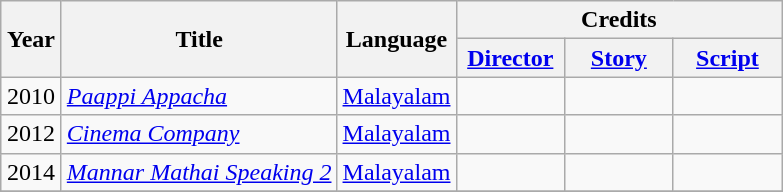<table class="wikitable">
<tr>
<th rowspan="2" width="33">Year</th>
<th rowspan="2">Title</th>
<th rowspan="2">Language</th>
<th colspan="3">Credits</th>
</tr>
<tr>
<th width=65><a href='#'>Director</a></th>
<th width=65><a href='#'>Story</a></th>
<th width=65><a href='#'>Script</a></th>
</tr>
<tr align="center">
<td align="center" rowspan="1">2010</td>
<td align="left"><em><a href='#'>Paappi Appacha</a></em></td>
<td align="left"><a href='#'>Malayalam</a></td>
<td></td>
<td></td>
<td></td>
</tr>
<tr align="center">
<td align="center" rowspan="1">2012</td>
<td align="left"><em><a href='#'>Cinema Company</a></em></td>
<td align="left"><a href='#'>Malayalam</a></td>
<td></td>
<td></td>
<td></td>
</tr>
<tr align="center">
<td align="center" rowspan="1">2014</td>
<td align="left"><em><a href='#'>Mannar Mathai Speaking 2</a></em></td>
<td align="left"><a href='#'>Malayalam</a></td>
<td></td>
<td></td>
<td></td>
</tr>
<tr align="center">
</tr>
</table>
